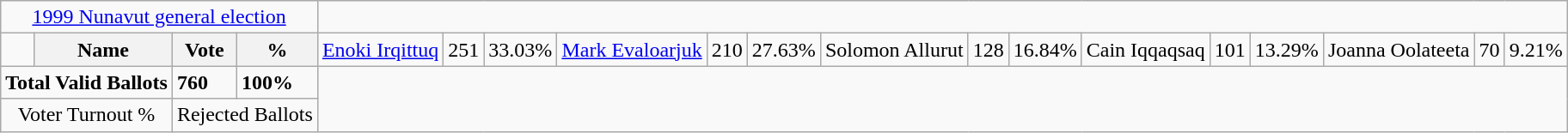<table class="wikitable">
<tr>
<td colspan=4 align=center><a href='#'>1999 Nunavut general election</a></td>
</tr>
<tr>
<td> </td>
<th><strong>Name </strong></th>
<th><strong>Vote</strong></th>
<th><strong>%</strong><br></th>
<td><a href='#'>Enoki Irqittuq</a></td>
<td>251</td>
<td>33.03%<br></td>
<td><a href='#'>Mark Evaloarjuk</a></td>
<td>210</td>
<td>27.63%<br></td>
<td>Solomon Allurut</td>
<td>128</td>
<td>16.84%<br></td>
<td>Cain Iqqaqsaq</td>
<td>101</td>
<td>13.29%<br></td>
<td>Joanna Oolateeta</td>
<td>70</td>
<td>9.21%</td>
</tr>
<tr>
<td colspan=2><strong>Total Valid Ballots</strong></td>
<td><strong>760</strong></td>
<td><strong>100%</strong></td>
</tr>
<tr>
<td colspan=2 align=center>Voter Turnout %</td>
<td colspan=2 align=center>Rejected Ballots</td>
</tr>
</table>
